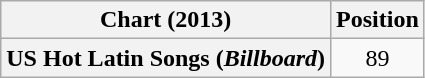<table class="wikitable sortable plainrowheaders" style="text-align:center;">
<tr>
<th>Chart (2013)</th>
<th>Position</th>
</tr>
<tr>
<th scope="row">US Hot Latin Songs (<em>Billboard</em>)</th>
<td style="text-align:center;">89</td>
</tr>
</table>
